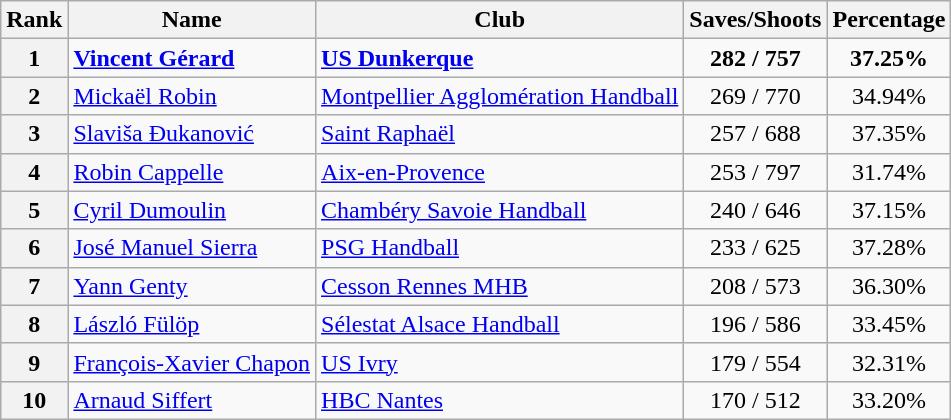<table class="wikitable" style="text-align:center">
<tr>
<th>Rank</th>
<th>Name</th>
<th>Club</th>
<th>Saves/Shoots</th>
<th>Percentage</th>
</tr>
<tr>
<th rowspan="1">1</th>
<td align="left"> <strong><a href='#'>Vincent Gérard</a></strong></td>
<td align="left"><strong><a href='#'>US Dunkerque</a></strong></td>
<td rowspan="1"><strong>282 / 757 </strong></td>
<td rowspan="1"><strong>37.25%</strong></td>
</tr>
<tr>
<th rowspan="1">2</th>
<td align="left"> <a href='#'>Mickaël Robin</a></td>
<td align="left"><a href='#'>Montpellier Agglomération Handball</a></td>
<td rowspan="1">269 / 770</td>
<td rowspan="1">34.94%</td>
</tr>
<tr>
<th rowspan="1">3</th>
<td align="left"> <a href='#'>Slaviša Đukanović</a></td>
<td align="left"><a href='#'>Saint Raphaël</a></td>
<td rowspan="1">257 / 688</td>
<td rowspan="1">37.35%</td>
</tr>
<tr>
<th rowspan="1">4</th>
<td align="left"> <a href='#'>Robin Cappelle</a></td>
<td align="left"><a href='#'>Aix-en-Provence</a></td>
<td rowspan="1">253 / 797</td>
<td rowspan="1">31.74%</td>
</tr>
<tr>
<th rowspan="1">5</th>
<td align="left"> <a href='#'>Cyril Dumoulin</a></td>
<td align="left"><a href='#'>Chambéry Savoie Handball</a></td>
<td rowspan="1">240 / 646</td>
<td rowspan="1">37.15%</td>
</tr>
<tr>
<th rowspan="1">6</th>
<td align="left"> <a href='#'>José Manuel Sierra</a></td>
<td align="left"><a href='#'>PSG Handball</a></td>
<td rowspan="1">233 / 625</td>
<td rowspan="1">37.28%</td>
</tr>
<tr>
<th rowspan="1">7</th>
<td align="left"> <a href='#'>Yann Genty</a></td>
<td align="left"><a href='#'>Cesson Rennes MHB</a></td>
<td rowspan="1">208 / 573</td>
<td rowspan="1">36.30%</td>
</tr>
<tr>
<th rowspan="1">8</th>
<td align="left"> <a href='#'>László Fülöp</a></td>
<td align="left"><a href='#'>Sélestat Alsace Handball</a></td>
<td rowspan="1">196 / 586</td>
<td rowspan="1">33.45%</td>
</tr>
<tr>
<th rowspan="1">9</th>
<td align="left"> <a href='#'>François-Xavier Chapon</a></td>
<td align="left"><a href='#'>US Ivry</a></td>
<td rowspan="1">179 / 554</td>
<td rowspan="1">32.31%</td>
</tr>
<tr>
<th rowspan="1">10</th>
<td align="left"> <a href='#'>Arnaud Siffert</a></td>
<td align="left"><a href='#'>HBC Nantes</a></td>
<td rowspan="1">170 / 512</td>
<td rowspan="1">33.20%</td>
</tr>
</table>
